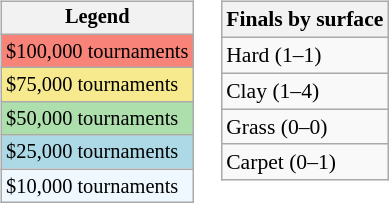<table>
<tr valign=top>
<td><br><table class=wikitable style="font-size:85%">
<tr>
<th>Legend</th>
</tr>
<tr style="background:#f88379;">
<td>$100,000 tournaments</td>
</tr>
<tr style="background:#f7e98e;">
<td>$75,000 tournaments</td>
</tr>
<tr style="background:#addfad;">
<td>$50,000 tournaments</td>
</tr>
<tr style="background:lightblue;">
<td>$25,000 tournaments</td>
</tr>
<tr style="background:#f0f8ff;">
<td>$10,000 tournaments</td>
</tr>
</table>
</td>
<td><br><table class=wikitable style="font-size:90%">
<tr>
<th>Finals by surface</th>
</tr>
<tr>
<td>Hard (1–1)</td>
</tr>
<tr>
<td>Clay (1–4)</td>
</tr>
<tr>
<td>Grass (0–0)</td>
</tr>
<tr>
<td>Carpet (0–1)</td>
</tr>
</table>
</td>
</tr>
</table>
